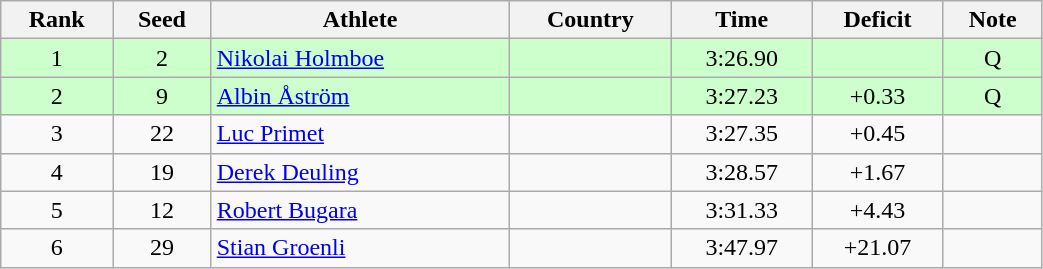<table class="wikitable sortable" style="text-align:center" width=55%>
<tr>
<th>Rank</th>
<th>Seed</th>
<th>Athlete</th>
<th>Country</th>
<th>Time</th>
<th>Deficit</th>
<th>Note</th>
</tr>
<tr bgcolor=ccffcc>
<td>1</td>
<td>2</td>
<td align=left><a href='#'>Nikolai Holmboe</a></td>
<td align=left></td>
<td>3:26.90</td>
<td></td>
<td>Q</td>
</tr>
<tr bgcolor=ccffcc>
<td>2</td>
<td>9</td>
<td align=left><a href='#'>Albin Åström</a></td>
<td align=left></td>
<td>3:27.23</td>
<td>+0.33</td>
<td>Q</td>
</tr>
<tr>
<td>3</td>
<td>22</td>
<td align=left><a href='#'>Luc Primet</a></td>
<td align=left></td>
<td>3:27.35</td>
<td>+0.45</td>
<td></td>
</tr>
<tr>
<td>4</td>
<td>19</td>
<td align="left"><a href='#'>Derek Deuling</a></td>
<td align=left></td>
<td>3:28.57</td>
<td>+1.67</td>
<td></td>
</tr>
<tr>
<td>5</td>
<td>12</td>
<td align=left><a href='#'>Robert Bugara</a></td>
<td align=left></td>
<td>3:31.33</td>
<td>+4.43</td>
<td></td>
</tr>
<tr>
<td>6</td>
<td>29</td>
<td align=left><a href='#'>Stian Groenli</a></td>
<td align=left></td>
<td>3:47.97</td>
<td>+21.07</td>
<td></td>
</tr>
</table>
